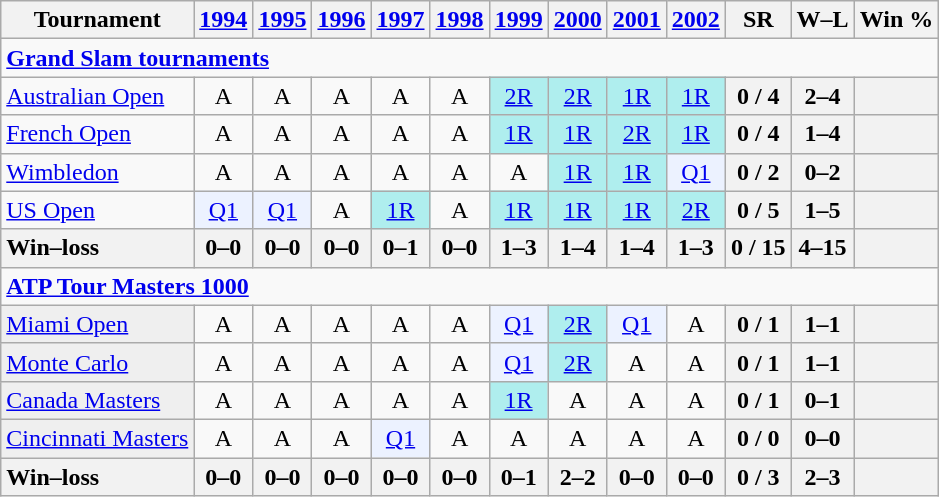<table class=wikitable style=text-align:center>
<tr>
<th>Tournament</th>
<th><a href='#'>1994</a></th>
<th><a href='#'>1995</a></th>
<th><a href='#'>1996</a></th>
<th><a href='#'>1997</a></th>
<th><a href='#'>1998</a></th>
<th><a href='#'>1999</a></th>
<th><a href='#'>2000</a></th>
<th><a href='#'>2001</a></th>
<th><a href='#'>2002</a></th>
<th>SR</th>
<th>W–L</th>
<th>Win %</th>
</tr>
<tr>
<td colspan=25 style=text-align:left><a href='#'><strong>Grand Slam tournaments</strong></a></td>
</tr>
<tr>
<td align=left><a href='#'>Australian Open</a></td>
<td>A</td>
<td>A</td>
<td>A</td>
<td>A</td>
<td>A</td>
<td bgcolor=afeeee><a href='#'>2R</a></td>
<td bgcolor=afeeee><a href='#'>2R</a></td>
<td bgcolor=afeeee><a href='#'>1R</a></td>
<td bgcolor=afeeee><a href='#'>1R</a></td>
<th>0 / 4</th>
<th>2–4</th>
<th></th>
</tr>
<tr>
<td align=left><a href='#'>French Open</a></td>
<td>A</td>
<td>A</td>
<td>A</td>
<td>A</td>
<td>A</td>
<td bgcolor=afeeee><a href='#'>1R</a></td>
<td bgcolor=afeeee><a href='#'>1R</a></td>
<td bgcolor=afeeee><a href='#'>2R</a></td>
<td bgcolor=afeeee><a href='#'>1R</a></td>
<th>0 / 4</th>
<th>1–4</th>
<th></th>
</tr>
<tr>
<td align=left><a href='#'>Wimbledon</a></td>
<td>A</td>
<td>A</td>
<td>A</td>
<td>A</td>
<td>A</td>
<td>A</td>
<td bgcolor=afeeee><a href='#'>1R</a></td>
<td bgcolor=afeeee><a href='#'>1R</a></td>
<td bgcolor=ecf2ff><a href='#'>Q1</a></td>
<th>0 / 2</th>
<th>0–2</th>
<th></th>
</tr>
<tr>
<td align=left><a href='#'>US Open</a></td>
<td bgcolor=ecf2ff><a href='#'>Q1</a></td>
<td bgcolor=ecf2ff><a href='#'>Q1</a></td>
<td>A</td>
<td bgcolor=afeeee><a href='#'>1R</a></td>
<td>A</td>
<td bgcolor=afeeee><a href='#'>1R</a></td>
<td bgcolor=afeeee><a href='#'>1R</a></td>
<td bgcolor=afeeee><a href='#'>1R</a></td>
<td bgcolor=afeeee><a href='#'>2R</a></td>
<th>0 / 5</th>
<th>1–5</th>
<th></th>
</tr>
<tr>
<th style=text-align:left>Win–loss</th>
<th>0–0</th>
<th>0–0</th>
<th>0–0</th>
<th>0–1</th>
<th>0–0</th>
<th>1–3</th>
<th>1–4</th>
<th>1–4</th>
<th>1–3</th>
<th>0 / 15</th>
<th>4–15</th>
<th></th>
</tr>
<tr>
<td colspan=25 style=text-align:left><strong><a href='#'>ATP Tour Masters 1000</a></strong></td>
</tr>
<tr>
<td bgcolor=efefef align=left><a href='#'>Miami Open</a></td>
<td>A</td>
<td>A</td>
<td>A</td>
<td>A</td>
<td>A</td>
<td bgcolor=ecf2ff><a href='#'>Q1</a></td>
<td bgcolor=afeeee><a href='#'>2R</a></td>
<td bgcolor=ecf2ff><a href='#'>Q1</a></td>
<td>A</td>
<th>0 / 1</th>
<th>1–1</th>
<th></th>
</tr>
<tr>
<td bgcolor=efefef align=left><a href='#'>Monte Carlo</a></td>
<td>A</td>
<td>A</td>
<td>A</td>
<td>A</td>
<td>A</td>
<td bgcolor=ecf2ff><a href='#'>Q1</a></td>
<td bgcolor=afeeee><a href='#'>2R</a></td>
<td>A</td>
<td>A</td>
<th>0 / 1</th>
<th>1–1</th>
<th></th>
</tr>
<tr>
<td bgcolor=efefef align=left><a href='#'>Canada Masters</a></td>
<td>A</td>
<td>A</td>
<td>A</td>
<td>A</td>
<td>A</td>
<td bgcolor=afeeee><a href='#'>1R</a></td>
<td>A</td>
<td>A</td>
<td>A</td>
<th>0 / 1</th>
<th>0–1</th>
<th></th>
</tr>
<tr>
<td bgcolor=efefef align=left><a href='#'>Cincinnati Masters</a></td>
<td>A</td>
<td>A</td>
<td>A</td>
<td bgcolor=ecf2ff><a href='#'>Q1</a></td>
<td>A</td>
<td>A</td>
<td>A</td>
<td>A</td>
<td>A</td>
<th>0 / 0</th>
<th>0–0</th>
<th></th>
</tr>
<tr>
<th style=text-align:left>Win–loss</th>
<th>0–0</th>
<th>0–0</th>
<th>0–0</th>
<th>0–0</th>
<th>0–0</th>
<th>0–1</th>
<th>2–2</th>
<th>0–0</th>
<th>0–0</th>
<th>0 / 3</th>
<th>2–3</th>
<th></th>
</tr>
</table>
